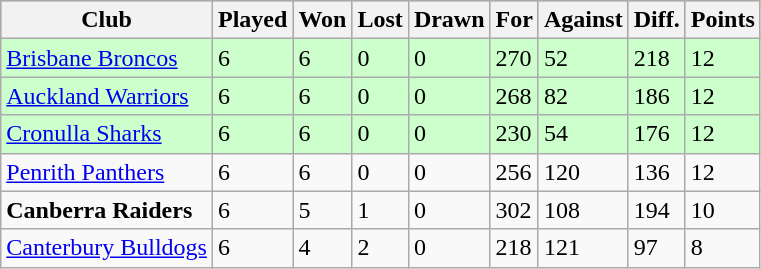<table class="wikitable">
<tr bgcolor=#bdb76b>
<th>Club</th>
<th>Played</th>
<th>Won</th>
<th>Lost</th>
<th>Drawn</th>
<th>For</th>
<th>Against</th>
<th>Diff.</th>
<th>Points</th>
</tr>
<tr style="background: #ccffcc;">
<td> <a href='#'>Brisbane Broncos</a></td>
<td>6</td>
<td>6</td>
<td>0</td>
<td>0</td>
<td>270</td>
<td>52</td>
<td>218</td>
<td>12</td>
</tr>
<tr style="background: #ccffcc;">
<td> <a href='#'>Auckland Warriors</a></td>
<td>6</td>
<td>6</td>
<td>0</td>
<td>0</td>
<td>268</td>
<td>82</td>
<td>186</td>
<td>12</td>
</tr>
<tr style="background: #ccffcc;">
<td> <a href='#'>Cronulla Sharks</a></td>
<td>6</td>
<td>6</td>
<td>0</td>
<td>0</td>
<td>230</td>
<td>54</td>
<td>176</td>
<td>12</td>
</tr>
<tr>
<td> <a href='#'>Penrith Panthers</a></td>
<td>6</td>
<td>6</td>
<td>0</td>
<td>0</td>
<td>256</td>
<td>120</td>
<td>136</td>
<td>12</td>
</tr>
<tr>
<td> <strong>Canberra Raiders</strong></td>
<td>6</td>
<td>5</td>
<td>1</td>
<td>0</td>
<td>302</td>
<td>108</td>
<td>194</td>
<td>10</td>
</tr>
<tr>
<td> <a href='#'>Canterbury Bulldogs</a></td>
<td>6</td>
<td>4</td>
<td>2</td>
<td>0</td>
<td>218</td>
<td>121</td>
<td>97</td>
<td>8</td>
</tr>
</table>
